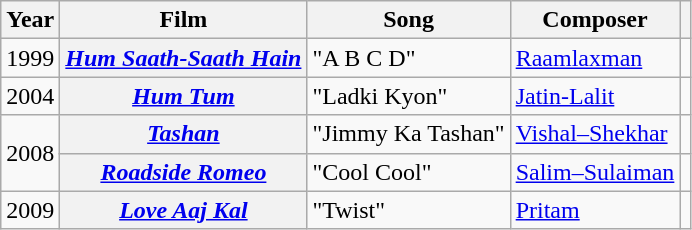<table class="wikitable sortable plainrowheaders" style="text-align: margin;">
<tr>
<th scope="col">Year</th>
<th scope="col">Film</th>
<th scope="col">Song</th>
<th scope="col">Composer</th>
<th scope="col" class="unsortable"></th>
</tr>
<tr>
<td>1999</td>
<th scope="row"><em><a href='#'>Hum Saath-Saath Hain</a></em></th>
<td>"A B C D"</td>
<td><a href='#'>Raamlaxman</a></td>
<td></td>
</tr>
<tr>
<td>2004</td>
<th scope="row"><em><a href='#'>Hum Tum</a></em></th>
<td>"Ladki Kyon"</td>
<td><a href='#'>Jatin-Lalit</a></td>
<td></td>
</tr>
<tr>
<td rowspan="2">2008</td>
<th scope="row"><em><a href='#'>Tashan</a></em></th>
<td>"Jimmy Ka Tashan"</td>
<td><a href='#'>Vishal–Shekhar</a></td>
<td></td>
</tr>
<tr>
<th scope="row"><em><a href='#'>Roadside Romeo</a></em></th>
<td>"Cool Cool"</td>
<td><a href='#'>Salim–Sulaiman</a></td>
<td></td>
</tr>
<tr>
<td>2009</td>
<th scope="row"><em><a href='#'>Love Aaj Kal</a></em></th>
<td>"Twist"</td>
<td><a href='#'>Pritam</a></td>
<td></td>
</tr>
</table>
